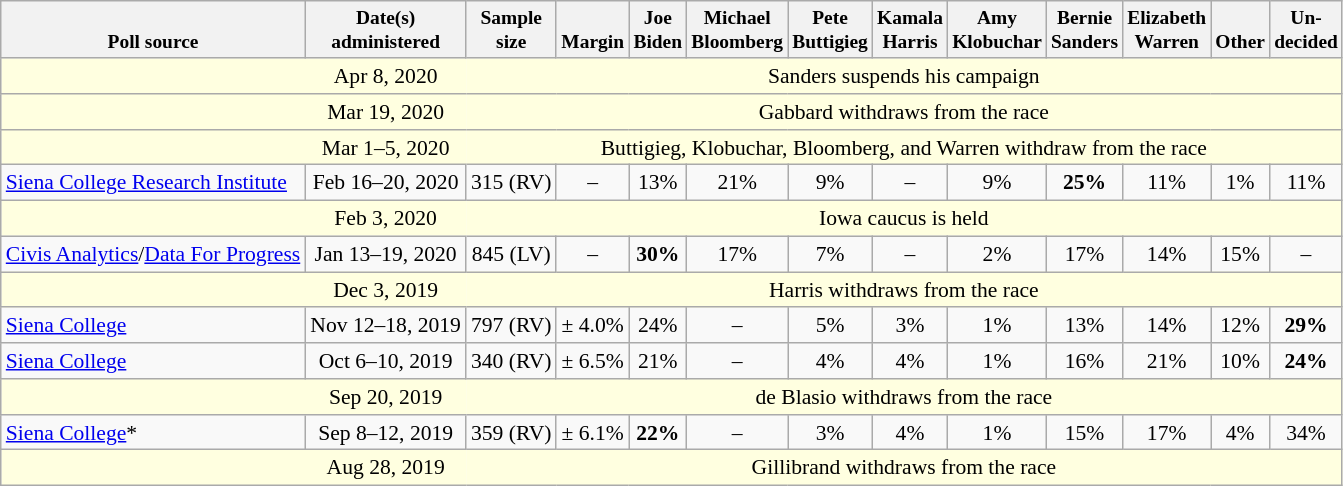<table class="wikitable" style="font-size:90%;text-align:center;">
<tr valign=bottom style="font-size:90%;">
<th>Poll source</th>
<th>Date(s)<br>administered</th>
<th>Sample<br>size</th>
<th>Margin<br></th>
<th>Joe<br>Biden</th>
<th>Michael<br>Bloomberg</th>
<th>Pete<br>Buttigieg</th>
<th>Kamala<br>Harris</th>
<th>Amy<br>Klobuchar</th>
<th>Bernie<br>Sanders</th>
<th>Elizabeth<br>Warren</th>
<th>Other</th>
<th>Un-<br>decided</th>
</tr>
<tr style="background:lightyellow;">
<td style="border-right-style:hidden;"></td>
<td style="border-right-style:hidden;">Apr 8, 2020</td>
<td colspan="13">Sanders suspends his campaign</td>
</tr>
<tr style="background:lightyellow;">
<td style="border-right-style:hidden;"></td>
<td style="border-right-style:hidden;">Mar 19, 2020</td>
<td colspan="13">Gabbard withdraws from the race</td>
</tr>
<tr style="background:lightyellow;">
<td style="border-right-style:hidden;"></td>
<td style="border-right-style:hidden;">Mar 1–5, 2020</td>
<td colspan="13">Buttigieg, Klobuchar, Bloomberg, and Warren withdraw from the race</td>
</tr>
<tr>
<td style="text-align:left;"><a href='#'>Siena College Research Institute</a></td>
<td>Feb 16–20, 2020</td>
<td>315 (RV)</td>
<td>–</td>
<td>13%</td>
<td>21%</td>
<td>9%</td>
<td>–</td>
<td>9%</td>
<td><strong>25%</strong></td>
<td>11%</td>
<td>1%</td>
<td>11%</td>
</tr>
<tr style="background:lightyellow;">
<td style="border-right-style:hidden;"></td>
<td style="border-right-style:hidden;">Feb 3, 2020</td>
<td colspan="11">Iowa caucus is held</td>
</tr>
<tr>
<td style="text-align:left;"><a href='#'>Civis Analytics</a>/<a href='#'>Data For Progress</a></td>
<td>Jan 13–19, 2020</td>
<td>845 (LV)</td>
<td>–</td>
<td><strong>30%</strong></td>
<td>17%</td>
<td>7%</td>
<td>–</td>
<td>2%</td>
<td>17%</td>
<td>14%</td>
<td>15%</td>
<td>–</td>
</tr>
<tr style="background:lightyellow;">
<td style="border-right-style:hidden;"></td>
<td style="border-right-style:hidden;">Dec 3, 2019</td>
<td colspan="11">Harris withdraws from the race</td>
</tr>
<tr>
<td style="text-align:left;"><a href='#'>Siena College</a></td>
<td>Nov 12–18, 2019</td>
<td>797 (RV)</td>
<td>± 4.0%</td>
<td>24%</td>
<td>–</td>
<td>5%</td>
<td>3%</td>
<td>1%</td>
<td>13%</td>
<td>14%</td>
<td>12%</td>
<td><strong>29%</strong></td>
</tr>
<tr>
<td style="text-align:left;"><a href='#'>Siena College</a></td>
<td>Oct 6–10, 2019</td>
<td>340 (RV)</td>
<td>± 6.5%</td>
<td>21%</td>
<td>–</td>
<td>4%</td>
<td>4%</td>
<td>1%</td>
<td>16%</td>
<td>21%</td>
<td>10%</td>
<td><strong>24%</strong></td>
</tr>
<tr style="background:lightyellow;">
<td style="border-right-style:hidden;"></td>
<td style="border-right-style:hidden;">Sep 20, 2019</td>
<td colspan=11>de Blasio withdraws from the race</td>
</tr>
<tr>
<td style="text-align:left;"><a href='#'>Siena College</a>*</td>
<td>Sep 8–12, 2019</td>
<td>359 (RV)</td>
<td>± 6.1%</td>
<td><strong>22%</strong></td>
<td>–</td>
<td>3%</td>
<td>4%</td>
<td>1%</td>
<td>15%</td>
<td>17%</td>
<td>4%</td>
<td>34%</td>
</tr>
<tr style="background:lightyellow;">
<td style="border-right-style:hidden;"></td>
<td style="border-right-style:hidden;">Aug 28, 2019</td>
<td colspan=11>Gillibrand withdraws from the race</td>
</tr>
</table>
